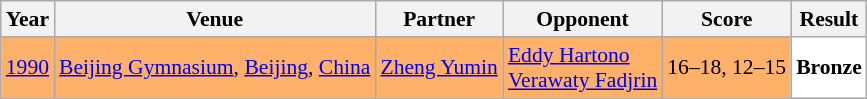<table class="sortable wikitable" style="font-size: 90%;">
<tr>
<th>Year</th>
<th>Venue</th>
<th>Partner</th>
<th>Opponent</th>
<th>Score</th>
<th>Result</th>
</tr>
<tr style="background:#FFB069">
<td align="center"><a href='#'>1990</a></td>
<td align="left"><a href='#'>Beijing Gymnasium</a>, <a href='#'>Beijing</a>, <a href='#'>China</a></td>
<td align="left"> <a href='#'>Zheng Yumin</a></td>
<td align="left"> <a href='#'>Eddy Hartono</a> <br>  <a href='#'>Verawaty Fadjrin</a></td>
<td align="left">16–18, 12–15</td>
<td style="text-align:left; background:white"> <strong>Bronze</strong></td>
</tr>
</table>
